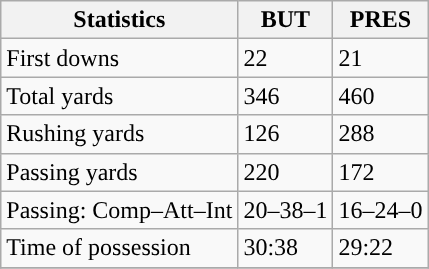<table class="wikitable" style="float: left;">
<tr>
<th>Statistics</th>
<th>BUT</th>
<th>PRES</th>
</tr>
<tr>
<td>First downs</td>
<td>22</td>
<td>21</td>
</tr>
<tr>
<td>Total yards</td>
<td>346</td>
<td>460</td>
</tr>
<tr>
<td>Rushing yards</td>
<td>126</td>
<td>288</td>
</tr>
<tr>
<td>Passing yards</td>
<td>220</td>
<td>172</td>
</tr>
<tr>
<td>Passing: Comp–Att–Int</td>
<td>20–38–1</td>
<td>16–24–0</td>
</tr>
<tr>
<td>Time of possession</td>
<td>30:38</td>
<td>29:22</td>
</tr>
<tr>
</tr>
</table>
